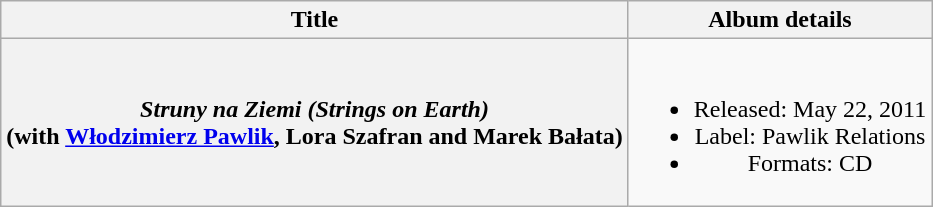<table class="wikitable plainrowheaders" style="text-align:center;">
<tr>
<th scope="col">Title</th>
<th scope="col">Album details</th>
</tr>
<tr>
<th scope="row"><em>Struny na Ziemi (Strings on Earth)</em><br>(with <a href='#'>Włodzimierz Pawlik</a>, Lora Szafran and Marek Bałata)</th>
<td><br><ul><li>Released: May 22, 2011</li><li>Label: Pawlik Relations</li><li>Formats: CD</li></ul></td>
</tr>
</table>
